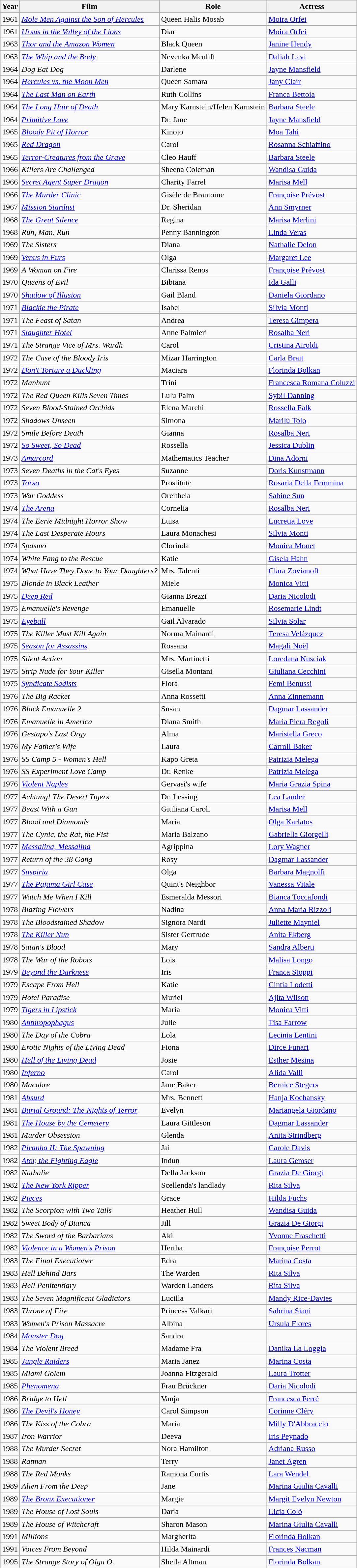<table class="wikitable">
<tr>
<th>Year</th>
<th>Film</th>
<th>Role</th>
<th>Actress</th>
</tr>
<tr>
<td>1961</td>
<td><em><a href='#'>Mole Men Against the Son of Hercules</a></em></td>
<td>Queen Halis Mosab</td>
<td><a href='#'>Moira Orfei</a></td>
</tr>
<tr>
<td>1961</td>
<td><em><a href='#'>Ursus in the Valley of the Lions</a></em></td>
<td>Diar</td>
<td><a href='#'>Moira Orfei</a></td>
</tr>
<tr>
<td>1963</td>
<td><em><a href='#'>Thor and the Amazon Women</a></em></td>
<td>Black Queen</td>
<td><a href='#'>Janine Hendy</a></td>
</tr>
<tr>
<td>1963</td>
<td><em><a href='#'>The Whip and the Body</a></em></td>
<td>Nevenka Menliff</td>
<td><a href='#'>Daliah Lavi</a></td>
</tr>
<tr>
<td>1964</td>
<td><em>Dog Eat Dog</em></td>
<td>Darlene</td>
<td><a href='#'>Jayne Mansfield</a></td>
</tr>
<tr>
<td>1964</td>
<td><em><a href='#'>Hercules vs. the Moon Men</a></em></td>
<td>Queen Samara</td>
<td><a href='#'>Jany Clair</a></td>
</tr>
<tr>
<td>1964</td>
<td><em><a href='#'>The Last Man on Earth</a></em></td>
<td>Ruth Collins</td>
<td><a href='#'>Franca Bettoia</a></td>
</tr>
<tr>
<td>1964</td>
<td><em><a href='#'>The Long Hair of Death</a></em></td>
<td>Mary Karnstein/Helen Karnstein</td>
<td><a href='#'>Barbara Steele</a></td>
</tr>
<tr>
<td>1964</td>
<td><em><a href='#'>Primitive Love</a></em></td>
<td>Dr. Jane</td>
<td><a href='#'>Jayne Mansfield</a></td>
</tr>
<tr>
<td>1965</td>
<td><em><a href='#'>Bloody Pit of Horror</a></em></td>
<td>Kinojo</td>
<td><a href='#'>Moa Tahi</a></td>
</tr>
<tr>
<td>1965</td>
<td><em><a href='#'>Red Dragon</a></em></td>
<td>Carol</td>
<td><a href='#'>Rosanna Schiaffino</a></td>
</tr>
<tr>
<td>1965</td>
<td><em><a href='#'>Terror-Creatures from the Grave</a></em></td>
<td>Cleo Hauff</td>
<td><a href='#'>Barbara Steele</a></td>
</tr>
<tr>
<td>1966</td>
<td><em>Killers Are Challenged</em></td>
<td>Sheena Coleman</td>
<td><a href='#'>Wandisa Guida</a></td>
</tr>
<tr>
<td>1966</td>
<td><em><a href='#'>Secret Agent Super Dragon</a></em></td>
<td>Charity Farrel</td>
<td><a href='#'>Marisa Mell</a></td>
</tr>
<tr>
<td>1966</td>
<td><em><a href='#'>The Murder Clinic</a></em></td>
<td>Gisèle de Brantome</td>
<td><a href='#'>Françoise Prévost</a></td>
</tr>
<tr>
<td>1967</td>
<td><em><a href='#'>Mission Stardust</a></em></td>
<td>Dr. Sheridan</td>
<td><a href='#'>Ann Smyrner</a></td>
</tr>
<tr>
<td>1968</td>
<td><em><a href='#'>The Great Silence</a></em></td>
<td>Regina</td>
<td><a href='#'>Marisa Merlini</a></td>
</tr>
<tr>
<td>1968</td>
<td><em>Run, Man, Run</em></td>
<td>Penny Bannington</td>
<td><a href='#'>Linda Veras</a></td>
</tr>
<tr>
<td>1969</td>
<td><em>The Sisters</em></td>
<td>Diana</td>
<td><a href='#'>Nathalie Delon</a></td>
</tr>
<tr>
<td>1969</td>
<td><em><a href='#'>Venus in Furs</a></em></td>
<td>Olga</td>
<td><a href='#'>Margaret Lee</a></td>
</tr>
<tr>
<td>1969</td>
<td><em>A Woman on Fire</em></td>
<td>Clarissa Renos</td>
<td><a href='#'>Françoise Prévost</a></td>
</tr>
<tr>
<td>1970</td>
<td><em>Queens of Evil</em></td>
<td>Bibiana</td>
<td><a href='#'>Ida Galli</a></td>
</tr>
<tr>
<td>1970</td>
<td><em><a href='#'>Shadow of Illusion</a></em></td>
<td>Gail Bland</td>
<td><a href='#'>Daniela Giordano</a></td>
</tr>
<tr>
<td>1971</td>
<td><em><a href='#'>Blackie the Pirate</a></em></td>
<td>Isabel</td>
<td><a href='#'>Silvia Monti</a></td>
</tr>
<tr>
<td>1971</td>
<td><em>The Feast of Satan</em></td>
<td>Andrea</td>
<td><a href='#'>Teresa Gimpera</a></td>
</tr>
<tr>
<td>1971</td>
<td><em><a href='#'>Slaughter Hotel</a></em></td>
<td>Anne Palmieri</td>
<td><a href='#'>Rosalba Neri</a></td>
</tr>
<tr>
<td>1971</td>
<td><em>The Strange Vice of Mrs. Wardh</em></td>
<td>Carol</td>
<td><a href='#'>Cristina Airoldi</a></td>
</tr>
<tr>
<td>1972</td>
<td><em>The Case of the Bloody Iris</em></td>
<td>Mizar Harrington</td>
<td><a href='#'>Carla Brait</a></td>
</tr>
<tr>
<td>1972</td>
<td><em><a href='#'>Don't Torture a Duckling</a></em></td>
<td>Maciara</td>
<td><a href='#'>Florinda Bolkan</a></td>
</tr>
<tr>
<td>1972</td>
<td><em>Manhunt</em></td>
<td>Trini</td>
<td><a href='#'>Francesca Romana Coluzzi</a></td>
</tr>
<tr>
<td>1972</td>
<td><em>The Red Queen Kills Seven Times</em></td>
<td>Lulu Palm</td>
<td><a href='#'>Sybil Danning</a></td>
</tr>
<tr>
<td>1972</td>
<td><em>Seven Blood-Stained Orchids</em></td>
<td>Elena Marchi</td>
<td><a href='#'>Rossella Falk</a></td>
</tr>
<tr>
<td>1972</td>
<td><em>Shadows Unseen</em></td>
<td>Simona</td>
<td><a href='#'>Marilù Tolo</a></td>
</tr>
<tr>
<td>1972</td>
<td><em>Smile Before Death</em></td>
<td>Gianna</td>
<td><a href='#'>Rosalba Neri</a></td>
</tr>
<tr>
<td>1972</td>
<td><em><a href='#'>So Sweet, So Dead</a></em></td>
<td>Rossella</td>
<td><a href='#'>Jessica Dublin</a></td>
</tr>
<tr>
<td>1973</td>
<td><em><a href='#'>Amarcord</a></em></td>
<td>Mathematics Teacher</td>
<td><a href='#'>Dina Adorni</a></td>
</tr>
<tr>
<td>1973</td>
<td><em>Seven Deaths in the Cat's Eyes</em></td>
<td>Suzanne</td>
<td><a href='#'>Doris Kunstmann</a></td>
</tr>
<tr>
<td>1973</td>
<td><em><a href='#'>Torso</a></em></td>
<td>Prostitute</td>
<td><a href='#'>Rosaria Della Femmina</a></td>
</tr>
<tr>
<td>1973</td>
<td><em>War Goddess</em></td>
<td>Oreitheia</td>
<td><a href='#'>Sabine Sun</a></td>
</tr>
<tr>
<td>1974</td>
<td><em><a href='#'>The Arena</a></em></td>
<td>Cornelia</td>
<td><a href='#'>Rosalba Neri</a></td>
</tr>
<tr>
<td>1974</td>
<td><em>The Eerie Midnight Horror Show</em></td>
<td>Luisa</td>
<td><a href='#'>Lucretia Love</a></td>
</tr>
<tr>
<td>1974</td>
<td><em>The Last Desperate Hours</em></td>
<td>Laura Monachesi</td>
<td><a href='#'>Silvia Monti</a></td>
</tr>
<tr>
<td>1974</td>
<td><em>Spasmo</em></td>
<td>Clorinda</td>
<td><a href='#'>Monica Monet</a></td>
</tr>
<tr>
<td>1974</td>
<td><em>White Fang to the Rescue</em></td>
<td>Katie</td>
<td><a href='#'>Gisela Hahn</a></td>
</tr>
<tr>
<td>1974</td>
<td><em>What Have They Done to Your Daughters?</em></td>
<td>Mrs. Talenti</td>
<td><a href='#'>Clara Zovianoff</a></td>
</tr>
<tr>
<td>1975</td>
<td><em>Blonde in Black Leather</em></td>
<td>Miele</td>
<td><a href='#'>Monica Vitti</a></td>
</tr>
<tr>
<td>1975</td>
<td><em><a href='#'>Deep Red</a></em></td>
<td>Gianna Brezzi</td>
<td><a href='#'>Daria Nicolodi</a></td>
</tr>
<tr>
<td>1975</td>
<td><em>Emanuelle's Revenge</em></td>
<td>Emanuelle</td>
<td><a href='#'>Rosemarie Lindt</a></td>
</tr>
<tr>
<td>1975</td>
<td><em><a href='#'>Eyeball</a></em></td>
<td>Gail Alvarado</td>
<td><a href='#'>Silvia Solar</a></td>
</tr>
<tr>
<td>1975</td>
<td><em>The Killer Must Kill Again</em></td>
<td>Norma Mainardi</td>
<td><a href='#'>Teresa Velázquez</a></td>
</tr>
<tr>
<td>1975</td>
<td><em><a href='#'>Season for Assassins</a></em></td>
<td>Rossana</td>
<td><a href='#'>Magali Noël</a></td>
</tr>
<tr>
<td>1975</td>
<td><em>Silent Action</em></td>
<td>Mrs. Martinetti</td>
<td><a href='#'>Loredana Nusciak</a></td>
</tr>
<tr>
<td>1975</td>
<td><em>Strip Nude for Your Killer</em></td>
<td>Gisella Montani</td>
<td><a href='#'>Giuliana Cecchini</a></td>
</tr>
<tr>
<td>1975</td>
<td><em><a href='#'>Syndicate Sadists</a></em></td>
<td>Flora</td>
<td><a href='#'>Femi Benussi</a></td>
</tr>
<tr>
<td>1976</td>
<td><em>The Big Racket</em></td>
<td>Anna Rossetti</td>
<td><a href='#'>Anna Zinnemann</a></td>
</tr>
<tr>
<td>1976</td>
<td><em>Black Emanuelle 2</em></td>
<td>Susan</td>
<td><a href='#'>Dagmar Lassander</a></td>
</tr>
<tr>
<td>1976</td>
<td><em>Emanuelle in America</em></td>
<td>Diana Smith</td>
<td><a href='#'>Maria Piera Regoli</a></td>
</tr>
<tr>
<td>1976</td>
<td><em>Gestapo's Last Orgy</em></td>
<td>Alma</td>
<td><a href='#'>Maristella Greco</a></td>
</tr>
<tr>
<td>1976</td>
<td><em>My Father's Wife</em></td>
<td>Laura</td>
<td><a href='#'>Carroll Baker</a></td>
</tr>
<tr>
<td>1976</td>
<td><em>SS Camp 5 - Women's Hell</em></td>
<td>Kapo Greta</td>
<td><a href='#'>Patrizia Melega</a></td>
</tr>
<tr>
<td>1976</td>
<td><em>SS Experiment Love Camp</em></td>
<td>Dr. Renke</td>
<td><a href='#'>Patrizia Melega</a></td>
</tr>
<tr>
<td>1976</td>
<td><em><a href='#'>Violent Naples</a></em></td>
<td>Gervasi's wife</td>
<td><a href='#'>Maria Grazia Spina</a></td>
</tr>
<tr>
<td>1977</td>
<td><em>Achtung! The Desert Tigers</em></td>
<td>Dr. Lessing</td>
<td><a href='#'>Lea Lander</a></td>
</tr>
<tr>
<td>1977</td>
<td><em>Beast With a Gun</em></td>
<td>Giuliana Caroli</td>
<td><a href='#'>Marisa Mell</a></td>
</tr>
<tr>
<td>1977</td>
<td><em>Blood and Diamonds</em></td>
<td>Maria</td>
<td><a href='#'>Olga Karlatos</a></td>
</tr>
<tr>
<td>1977</td>
<td><em>The Cynic, the Rat, the Fist</em></td>
<td>Maria Balzano</td>
<td><a href='#'>Gabriella Giorgelli</a></td>
</tr>
<tr>
<td>1977</td>
<td><em><a href='#'>Messalina, Messalina</a></em></td>
<td>Agrippina</td>
<td><a href='#'>Lory Wagner</a></td>
</tr>
<tr>
<td>1977</td>
<td><em>Return of the 38 Gang</em></td>
<td>Rosy</td>
<td><a href='#'>Dagmar Lassander</a></td>
</tr>
<tr>
<td>1977</td>
<td><em><a href='#'>Suspiria</a></em></td>
<td>Olga</td>
<td><a href='#'>Barbara Magnolfi</a></td>
</tr>
<tr>
<td>1977</td>
<td><em><a href='#'>The Pajama Girl Case</a></em></td>
<td>Quint's Neighbor</td>
<td><a href='#'>Vanessa Vitale</a></td>
</tr>
<tr>
<td>1977</td>
<td><em>Watch Me When I Kill</em></td>
<td>Esmeralda Messori</td>
<td><a href='#'>Bianca Toccafondi</a></td>
</tr>
<tr>
<td>1978</td>
<td><em>Blazing Flowers</em></td>
<td>Nadina</td>
<td><a href='#'>Anna Maria Rizzoli</a></td>
</tr>
<tr>
<td>1978</td>
<td><em>The Bloodstained Shadow</em></td>
<td>Signora Nardi</td>
<td><a href='#'>Juliette Mayniel</a></td>
</tr>
<tr>
<td>1978</td>
<td><em><a href='#'>The Killer Nun</a></em></td>
<td>Sister Gertrude</td>
<td><a href='#'>Anita Ekberg</a></td>
</tr>
<tr>
<td>1978</td>
<td><em>Satan's Blood</em></td>
<td>Mary</td>
<td><a href='#'>Sandra Alberti</a></td>
</tr>
<tr>
<td>1978</td>
<td><em>The War of the Robots</em></td>
<td>Lois</td>
<td><a href='#'>Malisa Longo</a></td>
</tr>
<tr>
<td>1979</td>
<td><em><a href='#'>Beyond the Darkness</a></em></td>
<td>Iris</td>
<td><a href='#'>Franca Stoppi</a></td>
</tr>
<tr>
<td>1979</td>
<td><em>Escape From Hell</em></td>
<td>Katie</td>
<td><a href='#'>Cintia Lodetti</a></td>
</tr>
<tr>
<td>1979</td>
<td><em>Hotel Paradise</em></td>
<td>Muriel</td>
<td><a href='#'>Ajita Wilson</a></td>
</tr>
<tr>
<td>1979</td>
<td><em><a href='#'>Tigers in Lipstick</a></em></td>
<td>Maria</td>
<td><a href='#'>Monica Vitti</a></td>
</tr>
<tr>
<td>1980</td>
<td><em><a href='#'>Anthropophagus</a></em></td>
<td>Julie</td>
<td><a href='#'>Tisa Farrow</a></td>
</tr>
<tr>
<td>1980</td>
<td><em>The Day of the Cobra</em></td>
<td>Lola</td>
<td><a href='#'>Lecinia Lentini</a></td>
</tr>
<tr>
<td>1980</td>
<td><em>Erotic Nights of the Living Dead</em></td>
<td>Fiona</td>
<td><a href='#'>Dirce Funari</a></td>
</tr>
<tr>
<td>1980</td>
<td><em><a href='#'>Hell of the Living Dead</a></em></td>
<td>Josie</td>
<td><a href='#'>Esther Mesina</a></td>
</tr>
<tr>
<td>1980</td>
<td><em><a href='#'>Inferno</a></em></td>
<td>Carol</td>
<td><a href='#'>Alida Valli</a></td>
</tr>
<tr>
<td>1980</td>
<td><em>Macabre</em></td>
<td>Jane Baker</td>
<td><a href='#'>Bernice Stegers</a></td>
</tr>
<tr>
<td>1981</td>
<td><em><a href='#'>Absurd</a></em></td>
<td>Mrs. Bennett</td>
<td><a href='#'>Hanja Kochansky</a></td>
</tr>
<tr>
<td>1981</td>
<td><em><a href='#'>Burial Ground: The Nights of Terror</a></em></td>
<td>Evelyn</td>
<td><a href='#'>Mariangela Giordano</a></td>
</tr>
<tr>
<td>1981</td>
<td><em><a href='#'>The House by the Cemetery</a></em></td>
<td>Laura Gittleson</td>
<td><a href='#'>Dagmar Lassander</a></td>
</tr>
<tr>
<td>1981</td>
<td><em>Murder Obsession</em></td>
<td>Glenda</td>
<td><a href='#'>Anita Strindberg</a></td>
</tr>
<tr>
<td>1982</td>
<td><em><a href='#'>Piranha II: The Spawning</a></em></td>
<td>Jai</td>
<td><a href='#'>Carole Davis</a></td>
</tr>
<tr>
<td>1982</td>
<td><em><a href='#'>Ator, the Fighting Eagle</a></em></td>
<td>Indun</td>
<td><a href='#'>Laura Gemser</a></td>
</tr>
<tr>
<td>1982</td>
<td><em>Nathalie</em></td>
<td>Della Jackson</td>
<td><a href='#'>Grazia De Giorgi</a></td>
</tr>
<tr>
<td>1982</td>
<td><em><a href='#'>The New York Ripper</a></em></td>
<td>Scellenda's landlady</td>
<td><a href='#'>Rita Silva</a></td>
</tr>
<tr>
<td>1982</td>
<td><em><a href='#'>Pieces</a></em></td>
<td>Grace</td>
<td><a href='#'>Hilda Fuchs</a></td>
</tr>
<tr>
<td>1982</td>
<td><em>The Scorpion with Two Tails</em></td>
<td>Heather Hull</td>
<td><a href='#'>Wandisa Guida</a></td>
</tr>
<tr>
<td>1982</td>
<td><em>Sweet Body of Bianca</em></td>
<td>Jill</td>
<td><a href='#'>Grazia De Giorgi</a></td>
</tr>
<tr>
<td>1982</td>
<td><em>The Sword of the Barbarians</em></td>
<td>Aki</td>
<td><a href='#'>Yvonne Fraschetti</a></td>
</tr>
<tr>
<td>1982</td>
<td><em><a href='#'>Violence in a Women's Prison</a></em></td>
<td>Hertha</td>
<td><a href='#'>Françoise Perrot</a></td>
</tr>
<tr>
<td>1983</td>
<td><em>The Final Executioner</em></td>
<td>Edra</td>
<td><a href='#'>Marina Costa</a></td>
</tr>
<tr>
<td>1983</td>
<td><em>Hell Behind Bars</em></td>
<td>The Warden</td>
<td><a href='#'>Rita Silva</a></td>
</tr>
<tr>
<td>1983</td>
<td><em>Hell Penitentiary</em></td>
<td>Warden Landers</td>
<td><a href='#'>Rita Silva</a></td>
</tr>
<tr>
<td>1983</td>
<td><em>The Seven Magnificent Gladiators</em></td>
<td>Lucilla</td>
<td><a href='#'>Mandy Rice-Davies</a></td>
</tr>
<tr>
<td>1983</td>
<td><em>Throne of Fire</em></td>
<td>Princess Valkari</td>
<td><a href='#'>Sabrina Siani</a></td>
</tr>
<tr>
<td>1983</td>
<td><em>Women's Prison Massacre</em></td>
<td>Albina</td>
<td><a href='#'>Ursula Flores</a></td>
</tr>
<tr>
<td>1984</td>
<td><em><a href='#'>Monster Dog</a></em></td>
<td>Sandra</td>
<td></td>
</tr>
<tr>
<td>1984</td>
<td><em>The Violent Breed</em></td>
<td>Madame Fra</td>
<td><a href='#'>Danika La Loggia</a></td>
</tr>
<tr>
<td>1985</td>
<td><em><a href='#'>Jungle Raiders</a></em></td>
<td>Maria Janez</td>
<td><a href='#'>Marina Costa</a></td>
</tr>
<tr>
<td>1985</td>
<td><em>Miami Golem</em></td>
<td>Joanna Fitzgerald</td>
<td><a href='#'>Laura Trotter</a></td>
</tr>
<tr>
<td>1985</td>
<td><em><a href='#'>Phenomena</a></em></td>
<td>Frau Brückner</td>
<td><a href='#'>Daria Nicolodi</a></td>
</tr>
<tr>
<td>1986</td>
<td><em>Bridge to Hell</em></td>
<td>Vanja</td>
<td><a href='#'>Francesca Ferré</a></td>
</tr>
<tr>
<td>1986</td>
<td><em><a href='#'>The Devil's Honey</a></em></td>
<td>Carol Simpson</td>
<td><a href='#'>Corinne Cléry</a></td>
</tr>
<tr>
<td>1986</td>
<td><em>The Kiss of the Cobra</em></td>
<td>Maria</td>
<td><a href='#'>Milly D'Abbraccio</a></td>
</tr>
<tr>
<td>1987</td>
<td><em>Iron Warrior</em></td>
<td>Deeva</td>
<td><a href='#'>Iris Peynado</a></td>
</tr>
<tr>
<td>1988</td>
<td><em>The Murder Secret</em></td>
<td>Nora Hamilton</td>
<td><a href='#'>Adriana Russo</a></td>
</tr>
<tr>
<td>1988</td>
<td><em>Ratman</em></td>
<td>Terry</td>
<td><a href='#'>Janet Ågren</a></td>
</tr>
<tr>
<td>1988</td>
<td><em>The Red Monks</em></td>
<td>Ramona Curtis</td>
<td><a href='#'>Lara Wendel</a></td>
</tr>
<tr>
<td>1989</td>
<td><em>Alien From the Deep</em></td>
<td>Jane</td>
<td><a href='#'>Marina Giulia Cavalli</a></td>
</tr>
<tr>
<td>1989</td>
<td><em><a href='#'>The Bronx Executioner</a></em></td>
<td>Margie</td>
<td><a href='#'>Margit Evelyn Newton</a></td>
</tr>
<tr>
<td>1989</td>
<td><em>The House of Lost Souls</em></td>
<td>Daria</td>
<td><a href='#'>Licia Colò</a></td>
</tr>
<tr>
<td>1989</td>
<td><em>The House of Witchcraft</em></td>
<td>Sharon Mason</td>
<td><a href='#'>Marina Giulia Cavalli</a></td>
</tr>
<tr>
<td>1991</td>
<td><em>Millions</em></td>
<td>Margherita</td>
<td><a href='#'>Florinda Bolkan</a></td>
</tr>
<tr>
<td>1991</td>
<td><em>Voices From Beyond</em></td>
<td>Hilda Mainardi</td>
<td><a href='#'>Frances Nacman</a></td>
</tr>
<tr>
<td>1995</td>
<td><em>The Strange Story of Olga O.</em></td>
<td>Sheila Altman</td>
<td><a href='#'>Florinda Bolkan</a></td>
</tr>
<tr>
</tr>
</table>
